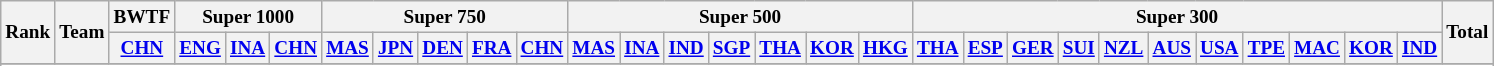<table class=wikitable style="font-size:80%; text-align:center">
<tr>
<th rowspan="2">Rank</th>
<th rowspan="2">Team</th>
<th>BWTF</th>
<th colspan="3">Super 1000</th>
<th colspan="5">Super 750</th>
<th colspan="7">Super 500</th>
<th colspan="11">Super 300</th>
<th rowspan="2">Total</th>
</tr>
<tr>
<th><a href='#'>CHN</a></th>
<th><a href='#'>ENG</a></th>
<th><a href='#'>INA</a></th>
<th><a href='#'>CHN</a></th>
<th><a href='#'>MAS</a></th>
<th><a href='#'>JPN</a></th>
<th><a href='#'>DEN</a></th>
<th><a href='#'>FRA</a></th>
<th><a href='#'>CHN</a></th>
<th><a href='#'>MAS</a></th>
<th><a href='#'>INA</a></th>
<th><a href='#'>IND</a></th>
<th><a href='#'>SGP</a></th>
<th><a href='#'>THA</a></th>
<th><a href='#'>KOR</a></th>
<th><a href='#'>HKG</a></th>
<th><a href='#'>THA</a></th>
<th><a href='#'>ESP</a></th>
<th><a href='#'>GER</a></th>
<th><a href='#'>SUI</a></th>
<th><a href='#'>NZL</a></th>
<th><a href='#'>AUS</a></th>
<th><a href='#'>USA</a></th>
<th><a href='#'>TPE</a></th>
<th><a href='#'>MAC</a></th>
<th><a href='#'>KOR</a></th>
<th><a href='#'>IND</a></th>
</tr>
<tr>
</tr>
<tr>
</tr>
<tr>
</tr>
<tr>
</tr>
<tr>
</tr>
<tr>
</tr>
<tr>
</tr>
<tr>
</tr>
<tr>
</tr>
<tr>
</tr>
<tr>
</tr>
<tr>
</tr>
<tr>
</tr>
<tr>
</tr>
</table>
